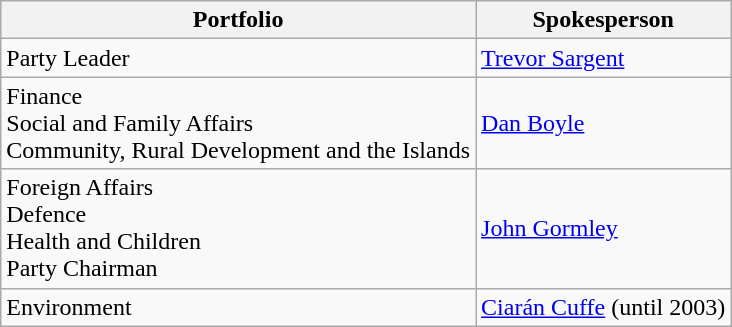<table class="wikitable">
<tr>
<th>Portfolio</th>
<th>Spokesperson</th>
</tr>
<tr>
<td>Party Leader</td>
<td><a href='#'>Trevor Sargent</a></td>
</tr>
<tr>
<td>Finance<br> Social and Family Affairs<br>Community, Rural Development and the Islands</td>
<td><a href='#'>Dan Boyle</a></td>
</tr>
<tr>
<td>Foreign Affairs<br> Defence<br> Health and Children<br>Party Chairman</td>
<td><a href='#'>John Gormley</a></td>
</tr>
<tr>
<td>Environment</td>
<td><a href='#'>Ciarán Cuffe</a> (until 2003)</td>
</tr>
</table>
